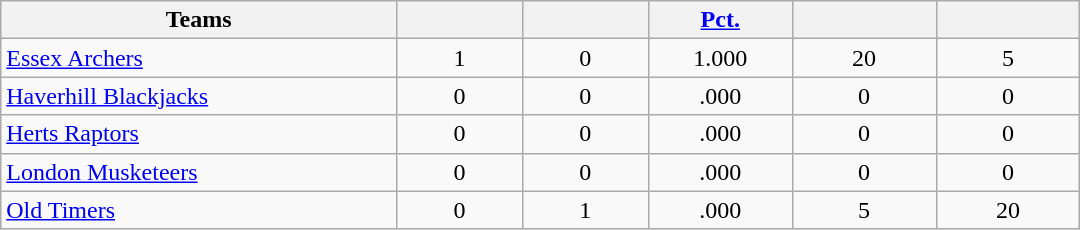<table class="wikitable sortable" width="57%" style="text-align:center;">
<tr>
<th width="22%">Teams</th>
<th width="7%"></th>
<th width="7%"></th>
<th width="8%"><a href='#'>Pct.</a></th>
<th width="8%"></th>
<th width="8%"></th>
</tr>
<tr>
<td align=left><a href='#'>Essex Archers</a></td>
<td>1</td>
<td>0</td>
<td>1.000</td>
<td>20</td>
<td>5</td>
</tr>
<tr>
<td align=left><a href='#'>Haverhill Blackjacks</a></td>
<td>0</td>
<td>0</td>
<td>.000</td>
<td>0</td>
<td>0</td>
</tr>
<tr>
<td align=left><a href='#'>Herts Raptors</a></td>
<td>0</td>
<td>0</td>
<td>.000</td>
<td>0</td>
<td>0</td>
</tr>
<tr>
<td align=left><a href='#'>London Musketeers</a></td>
<td>0</td>
<td>0</td>
<td>.000</td>
<td>0</td>
<td>0</td>
</tr>
<tr>
<td align=left><a href='#'>Old Timers</a></td>
<td>0</td>
<td>1</td>
<td>.000</td>
<td>5</td>
<td>20</td>
</tr>
</table>
